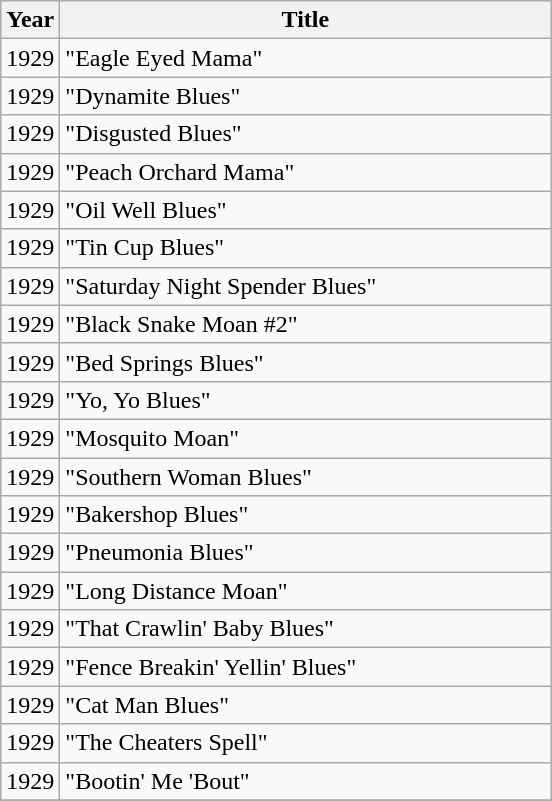<table class="wikitable">
<tr>
<th>Year</th>
<th width="320">Title</th>
</tr>
<tr>
<td>1929</td>
<td>"Eagle Eyed Mama"</td>
</tr>
<tr>
<td>1929</td>
<td>"Dynamite Blues"</td>
</tr>
<tr>
<td>1929</td>
<td>"Disgusted Blues"</td>
</tr>
<tr>
<td>1929</td>
<td>"Peach Orchard Mama"</td>
</tr>
<tr>
<td>1929</td>
<td>"Oil Well Blues"</td>
</tr>
<tr>
<td>1929</td>
<td>"Tin Cup Blues"</td>
</tr>
<tr>
<td>1929</td>
<td>"Saturday Night Spender Blues"</td>
</tr>
<tr>
<td>1929</td>
<td>"Black Snake Moan #2"</td>
</tr>
<tr>
<td>1929</td>
<td>"Bed Springs Blues"</td>
</tr>
<tr>
<td>1929</td>
<td>"Yo, Yo Blues"</td>
</tr>
<tr>
<td>1929</td>
<td>"Mosquito Moan"</td>
</tr>
<tr>
<td>1929</td>
<td>"Southern Woman Blues"</td>
</tr>
<tr>
<td>1929</td>
<td>"Bakershop Blues"</td>
</tr>
<tr>
<td>1929</td>
<td>"Pneumonia Blues"</td>
</tr>
<tr>
<td>1929</td>
<td>"Long Distance Moan"</td>
</tr>
<tr>
<td>1929</td>
<td>"That Crawlin' Baby Blues"</td>
</tr>
<tr>
<td>1929</td>
<td>"Fence Breakin' Yellin' Blues"</td>
</tr>
<tr>
<td>1929</td>
<td>"Cat Man Blues"</td>
</tr>
<tr>
<td>1929</td>
<td>"The Cheaters Spell"</td>
</tr>
<tr>
<td>1929</td>
<td>"Bootin' Me 'Bout"</td>
</tr>
<tr>
</tr>
</table>
